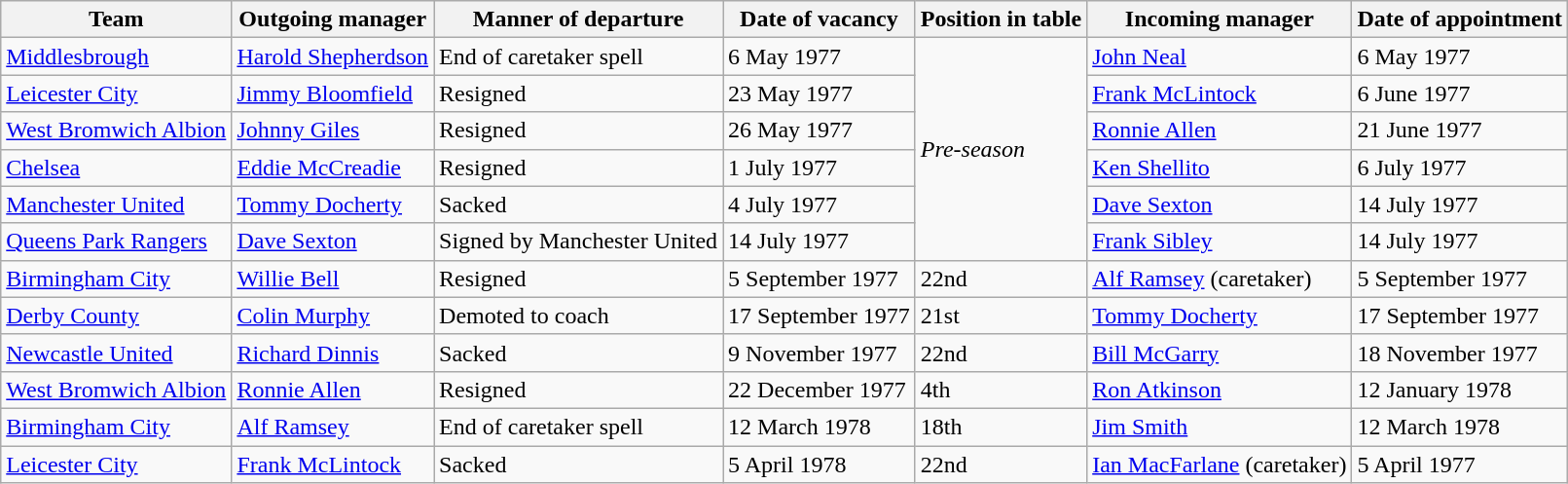<table class="wikitable">
<tr>
<th>Team</th>
<th>Outgoing manager</th>
<th>Manner of departure</th>
<th>Date of vacancy</th>
<th>Position in table</th>
<th>Incoming manager</th>
<th>Date of appointment</th>
</tr>
<tr>
<td><a href='#'>Middlesbrough</a></td>
<td> <a href='#'>Harold Shepherdson</a></td>
<td>End of caretaker spell</td>
<td>6 May 1977</td>
<td Rowspan="6"><em>Pre-season</em></td>
<td> <a href='#'>John Neal</a></td>
<td>6 May 1977</td>
</tr>
<tr>
<td><a href='#'>Leicester City</a></td>
<td> <a href='#'>Jimmy Bloomfield</a></td>
<td>Resigned</td>
<td>23 May 1977</td>
<td> <a href='#'>Frank McLintock</a></td>
<td>6 June 1977</td>
</tr>
<tr>
<td><a href='#'>West Bromwich Albion</a></td>
<td> <a href='#'>Johnny Giles</a></td>
<td>Resigned</td>
<td>26 May 1977</td>
<td> <a href='#'>Ronnie Allen</a></td>
<td>21 June 1977</td>
</tr>
<tr>
<td><a href='#'>Chelsea</a></td>
<td> <a href='#'>Eddie McCreadie</a></td>
<td>Resigned</td>
<td>1 July 1977</td>
<td> <a href='#'>Ken Shellito</a></td>
<td>6 July 1977</td>
</tr>
<tr>
<td><a href='#'>Manchester United</a></td>
<td> <a href='#'>Tommy Docherty</a></td>
<td>Sacked</td>
<td>4 July 1977</td>
<td> <a href='#'>Dave Sexton</a></td>
<td>14 July 1977</td>
</tr>
<tr>
<td><a href='#'>Queens Park Rangers</a></td>
<td> <a href='#'>Dave Sexton</a></td>
<td>Signed by Manchester United</td>
<td>14 July 1977</td>
<td> <a href='#'>Frank Sibley</a></td>
<td>14 July 1977</td>
</tr>
<tr>
<td><a href='#'>Birmingham City</a></td>
<td> <a href='#'>Willie Bell</a></td>
<td>Resigned</td>
<td>5 September 1977</td>
<td>22nd</td>
<td> <a href='#'>Alf Ramsey</a> (caretaker)</td>
<td>5 September 1977</td>
</tr>
<tr>
<td><a href='#'>Derby County</a></td>
<td> <a href='#'>Colin Murphy</a></td>
<td>Demoted to coach</td>
<td>17 September 1977</td>
<td>21st</td>
<td> <a href='#'>Tommy Docherty</a></td>
<td>17 September 1977</td>
</tr>
<tr>
<td><a href='#'>Newcastle United</a></td>
<td> <a href='#'>Richard Dinnis</a></td>
<td>Sacked</td>
<td>9 November 1977</td>
<td>22nd</td>
<td> <a href='#'>Bill McGarry</a></td>
<td>18 November 1977</td>
</tr>
<tr>
<td><a href='#'>West Bromwich Albion</a></td>
<td> <a href='#'>Ronnie Allen</a></td>
<td>Resigned</td>
<td>22 December 1977</td>
<td>4th</td>
<td> <a href='#'>Ron Atkinson</a></td>
<td>12 January 1978</td>
</tr>
<tr>
<td><a href='#'>Birmingham City</a></td>
<td> <a href='#'>Alf Ramsey</a></td>
<td>End of caretaker spell</td>
<td>12 March 1978</td>
<td>18th</td>
<td> <a href='#'>Jim Smith</a></td>
<td>12 March 1978</td>
</tr>
<tr>
<td><a href='#'>Leicester City</a></td>
<td> <a href='#'>Frank McLintock</a></td>
<td>Sacked</td>
<td>5 April 1978</td>
<td>22nd</td>
<td> <a href='#'>Ian MacFarlane</a> (caretaker)</td>
<td>5 April 1977</td>
</tr>
</table>
